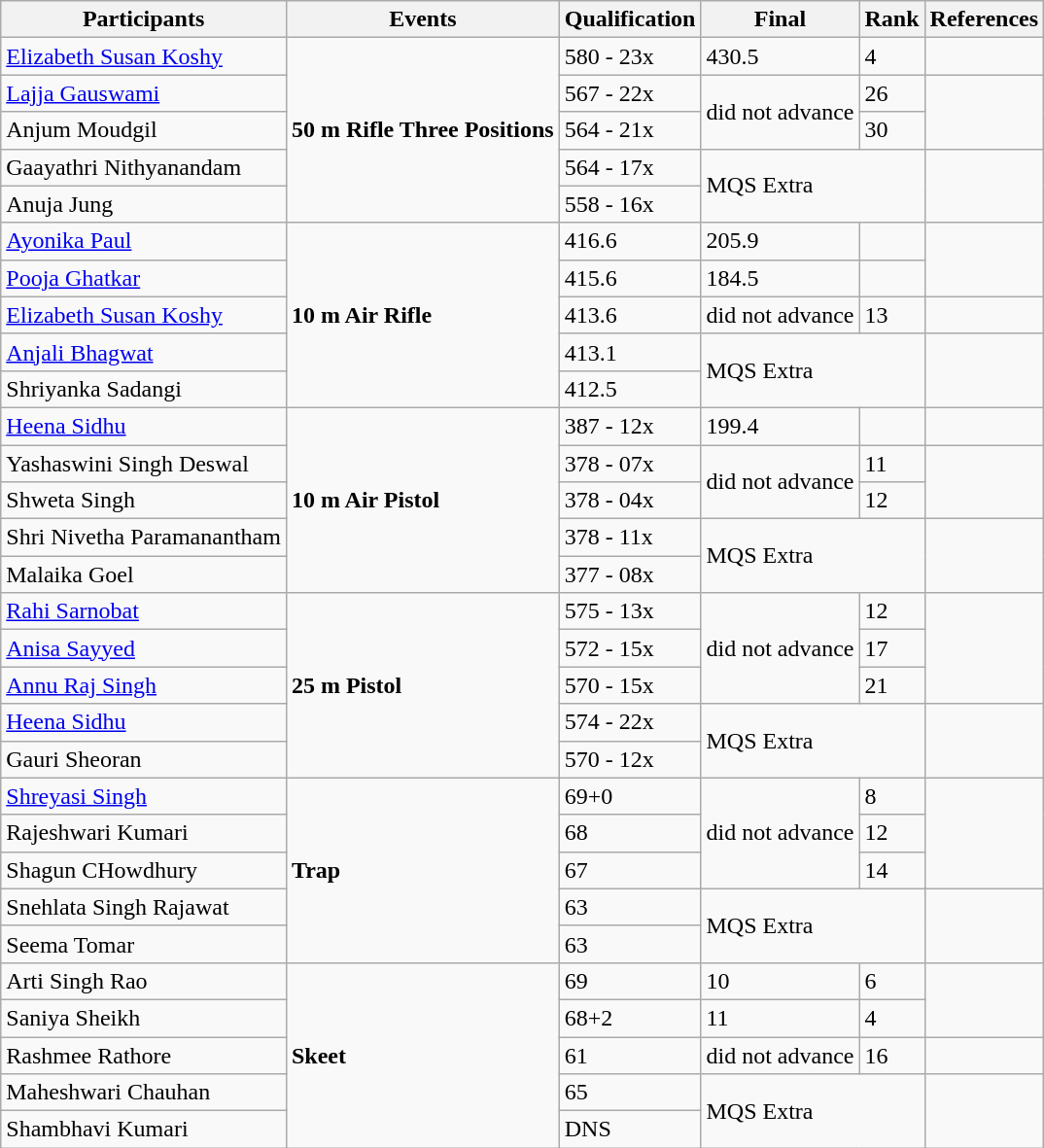<table class="wikitable">
<tr>
<th>Participants</th>
<th>Events</th>
<th>Qualification</th>
<th>Final</th>
<th>Rank</th>
<th>References</th>
</tr>
<tr>
<td><a href='#'>Elizabeth Susan Koshy</a></td>
<td rowspan="5"><strong>50 m Rifle Three Positions</strong></td>
<td>580 - 23x</td>
<td>430.5</td>
<td>4</td>
<td></td>
</tr>
<tr>
<td><a href='#'>Lajja Gauswami</a></td>
<td>567 - 22x</td>
<td rowspan="2">did not advance</td>
<td>26</td>
<td rowspan="2"></td>
</tr>
<tr>
<td>Anjum Moudgil</td>
<td>564 - 21x</td>
<td>30</td>
</tr>
<tr>
<td>Gaayathri Nithyanandam</td>
<td>564 - 17x</td>
<td colspan="2" rowspan="2">MQS Extra</td>
<td rowspan="2"></td>
</tr>
<tr>
<td>Anuja Jung</td>
<td>558 - 16x</td>
</tr>
<tr>
<td><a href='#'>Ayonika Paul</a></td>
<td rowspan="5"><strong>10 m Air Rifle</strong></td>
<td>416.6</td>
<td>205.9</td>
<td><strong></strong> </td>
<td rowspan="2"></td>
</tr>
<tr>
<td><a href='#'>Pooja Ghatkar</a></td>
<td>415.6</td>
<td>184.5</td>
<td></td>
</tr>
<tr>
<td><a href='#'>Elizabeth Susan Koshy</a></td>
<td>413.6</td>
<td>did not advance</td>
<td>13</td>
<td></td>
</tr>
<tr>
<td><a href='#'>Anjali Bhagwat</a></td>
<td>413.1</td>
<td colspan="2" rowspan="2">MQS Extra</td>
<td rowspan="2"></td>
</tr>
<tr>
<td>Shriyanka Sadangi</td>
<td>412.5</td>
</tr>
<tr>
<td><a href='#'>Heena Sidhu</a></td>
<td rowspan="5"><strong>10 m Air Pistol</strong></td>
<td>387 - 12x</td>
<td>199.4</td>
<td><strong></strong><br></td>
<td></td>
</tr>
<tr>
<td>Yashaswini Singh Deswal</td>
<td>378 - 07x</td>
<td rowspan="2">did not advance</td>
<td>11</td>
<td rowspan="2"></td>
</tr>
<tr>
<td>Shweta Singh</td>
<td>378 - 04x</td>
<td>12</td>
</tr>
<tr>
<td>Shri Nivetha Paramanantham</td>
<td>378 - 11x</td>
<td colspan="2" rowspan="2">MQS Extra</td>
<td rowspan="2"></td>
</tr>
<tr>
<td>Malaika Goel</td>
<td>377 - 08x</td>
</tr>
<tr>
<td><a href='#'>Rahi Sarnobat</a></td>
<td rowspan="5"><strong>25 m Pistol</strong></td>
<td>575 - 13x</td>
<td rowspan="3">did not advance</td>
<td>12</td>
<td rowspan="3"></td>
</tr>
<tr>
<td><a href='#'>Anisa Sayyed</a></td>
<td>572 - 15x</td>
<td>17</td>
</tr>
<tr>
<td><a href='#'>Annu Raj Singh</a></td>
<td>570 - 15x</td>
<td>21</td>
</tr>
<tr>
<td><a href='#'>Heena Sidhu</a></td>
<td>574 - 22x</td>
<td colspan="2" rowspan="2">MQS Extra</td>
<td rowspan="2"></td>
</tr>
<tr>
<td>Gauri Sheoran</td>
<td>570 - 12x</td>
</tr>
<tr>
<td><a href='#'>Shreyasi Singh</a></td>
<td rowspan="5"><strong>Trap</strong></td>
<td>69+0</td>
<td rowspan="3">did not advance</td>
<td>8</td>
<td rowspan="3"></td>
</tr>
<tr>
<td>Rajeshwari Kumari</td>
<td>68</td>
<td>12</td>
</tr>
<tr>
<td>Shagun CHowdhury</td>
<td>67</td>
<td>14</td>
</tr>
<tr>
<td>Snehlata Singh Rajawat</td>
<td>63</td>
<td colspan="2" rowspan="2">MQS Extra</td>
<td rowspan="2"></td>
</tr>
<tr>
<td>Seema Tomar</td>
<td>63</td>
</tr>
<tr>
<td>Arti Singh Rao</td>
<td rowspan="5"><strong>Skeet</strong></td>
<td>69</td>
<td>10</td>
<td>6</td>
<td rowspan="2"></td>
</tr>
<tr>
<td>Saniya Sheikh</td>
<td>68+2</td>
<td>11</td>
<td>4</td>
</tr>
<tr>
<td>Rashmee Rathore</td>
<td>61</td>
<td>did not advance</td>
<td>16</td>
<td></td>
</tr>
<tr>
<td>Maheshwari Chauhan</td>
<td>65</td>
<td colspan="2" rowspan="2">MQS Extra</td>
<td rowspan="2"></td>
</tr>
<tr>
<td>Shambhavi Kumari</td>
<td>DNS</td>
</tr>
</table>
